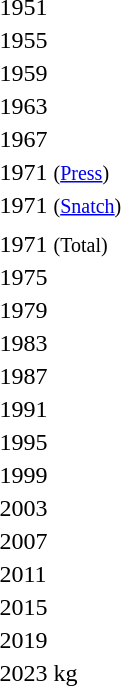<table>
<tr>
<td>1951</td>
<td></td>
<td></td>
<td></td>
</tr>
<tr>
<td>1955</td>
<td></td>
<td></td>
<td></td>
</tr>
<tr>
<td>1959</td>
<td></td>
<td></td>
<td></td>
</tr>
<tr>
<td>1963</td>
<td></td>
<td></td>
<td></td>
</tr>
<tr>
<td>1967</td>
<td></td>
<td></td>
<td></td>
</tr>
<tr>
<td>1971 <small>(<a href='#'>Press</a>)</small></td>
<td></td>
<td></td>
<td></td>
</tr>
<tr>
<td>1971 <small>(<a href='#'>Snatch</a>)</small></td>
<td></td>
<td></td>
<td></td>
</tr>
<tr>
<td></td>
<td></td>
<td></td>
<td></td>
</tr>
<tr>
<td>1971 <small>(Total)</small></td>
<td></td>
<td></td>
<td></td>
</tr>
<tr>
<td>1975</td>
<td></td>
<td></td>
<td></td>
</tr>
<tr>
<td>1979</td>
<td></td>
<td></td>
<td></td>
</tr>
<tr>
<td>1983</td>
<td></td>
<td></td>
<td></td>
</tr>
<tr>
<td>1987</td>
<td></td>
<td></td>
<td></td>
</tr>
<tr>
<td>1991</td>
<td></td>
<td></td>
<td></td>
</tr>
<tr>
<td>1995</td>
<td></td>
<td></td>
<td></td>
</tr>
<tr>
<td>1999</td>
<td></td>
<td></td>
<td></td>
</tr>
<tr>
<td>2003</td>
<td></td>
<td></td>
<td></td>
</tr>
<tr>
<td>2007</td>
<td align="left"></td>
<td align="left"></td>
<td align="left"></td>
</tr>
<tr>
<td>2011<br></td>
<td></td>
<td></td>
<td></td>
</tr>
<tr>
<td>2015<br></td>
<td></td>
<td></td>
<td></td>
</tr>
<tr>
<td>2019<br></td>
<td></td>
<td></td>
<td></td>
</tr>
<tr>
<td>2023 kg<br></td>
<td></td>
<td></td>
<td></td>
</tr>
</table>
